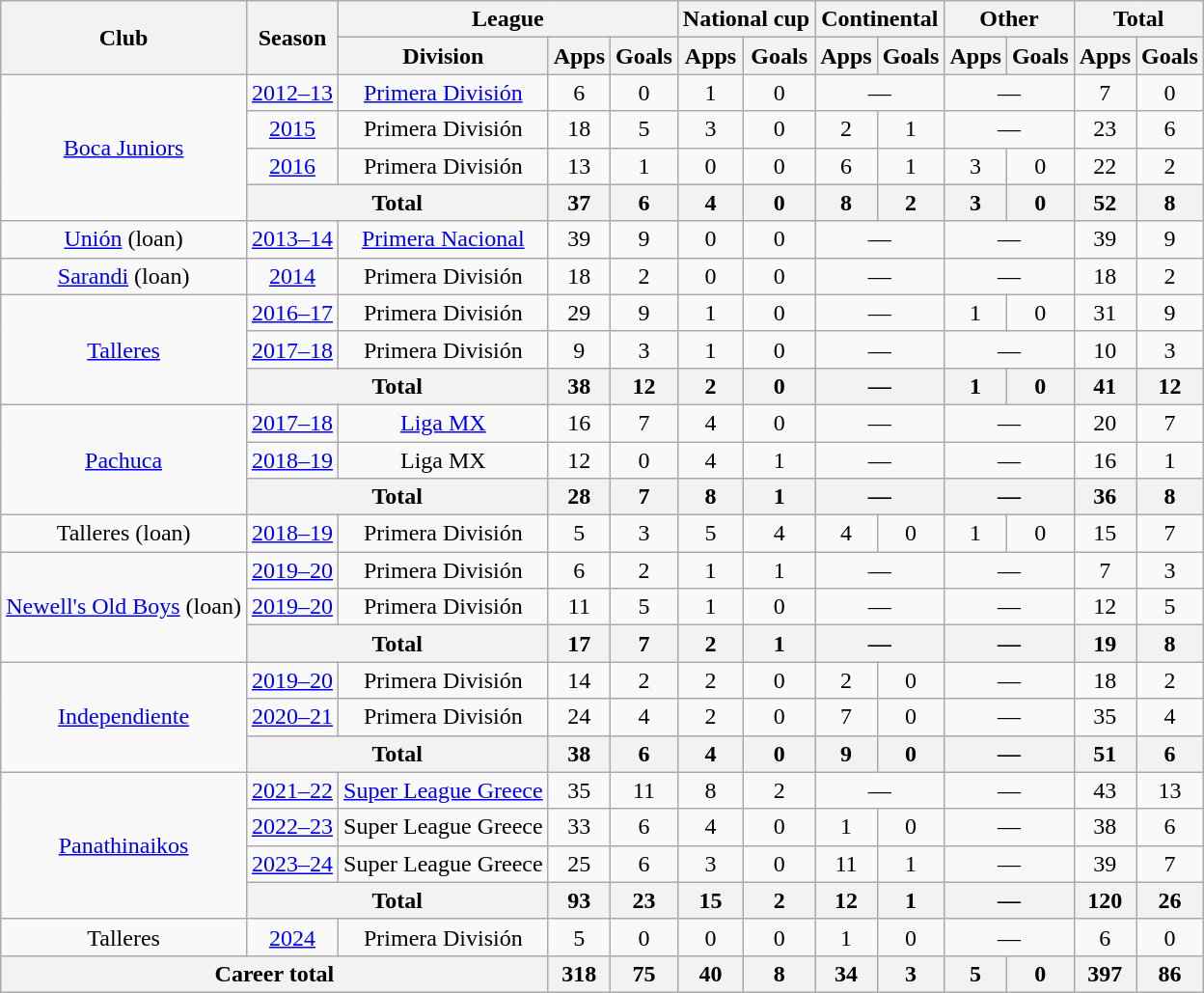<table class="wikitable" style="text-align:center">
<tr>
<th rowspan=2>Club</th>
<th rowspan=2>Season</th>
<th colspan=3>League</th>
<th colspan=2>National cup</th>
<th colspan=2>Continental</th>
<th colspan=2>Other</th>
<th colspan=2>Total</th>
</tr>
<tr>
<th>Division</th>
<th>Apps</th>
<th>Goals</th>
<th>Apps</th>
<th>Goals</th>
<th>Apps</th>
<th>Goals</th>
<th>Apps</th>
<th>Goals</th>
<th>Apps</th>
<th>Goals</th>
</tr>
<tr>
<td rowspan=4><a href='#'>Boca Juniors</a></td>
<td><a href='#'>2012–13</a></td>
<td><a href='#'>Primera División</a></td>
<td>6</td>
<td>0</td>
<td>1</td>
<td>0</td>
<td colspan="2">—</td>
<td colspan="2">—</td>
<td>7</td>
<td>0</td>
</tr>
<tr>
<td><a href='#'>2015</a></td>
<td>Primera División</td>
<td>18</td>
<td>5</td>
<td>3</td>
<td>0</td>
<td>2</td>
<td>1</td>
<td colspan="2">—</td>
<td>23</td>
<td>6</td>
</tr>
<tr>
<td><a href='#'>2016</a></td>
<td>Primera División</td>
<td>13</td>
<td>1</td>
<td>0</td>
<td>0</td>
<td>6</td>
<td>1</td>
<td>3</td>
<td>0</td>
<td>22</td>
<td>2</td>
</tr>
<tr>
<th colspan="2">Total</th>
<th>37</th>
<th>6</th>
<th>4</th>
<th>0</th>
<th>8</th>
<th>2</th>
<th>3</th>
<th>0</th>
<th>52</th>
<th>8</th>
</tr>
<tr>
<td><a href='#'>Unión</a> (loan)</td>
<td><a href='#'>2013–14</a></td>
<td><a href='#'>Primera Nacional</a></td>
<td>39</td>
<td>9</td>
<td>0</td>
<td>0</td>
<td colspan="2">—</td>
<td colspan="2">—</td>
<td>39</td>
<td>9</td>
</tr>
<tr>
<td><a href='#'>Sarandi</a> (loan)</td>
<td><a href='#'>2014</a></td>
<td>Primera División</td>
<td>18</td>
<td>2</td>
<td>0</td>
<td>0</td>
<td colspan="2">—</td>
<td colspan="2">—</td>
<td>18</td>
<td>2</td>
</tr>
<tr>
<td rowspan="3"><a href='#'>Talleres</a></td>
<td><a href='#'>2016–17</a></td>
<td>Primera División</td>
<td>29</td>
<td>9</td>
<td>1</td>
<td>0</td>
<td colspan="2">—</td>
<td>1</td>
<td>0</td>
<td>31</td>
<td>9</td>
</tr>
<tr>
<td><a href='#'>2017–18</a></td>
<td>Primera División</td>
<td>9</td>
<td>3</td>
<td>1</td>
<td>0</td>
<td colspan="2">—</td>
<td colspan="2">—</td>
<td>10</td>
<td>3</td>
</tr>
<tr>
<th colspan="2">Total</th>
<th>38</th>
<th>12</th>
<th>2</th>
<th>0</th>
<th colspan="2">—</th>
<th>1</th>
<th>0</th>
<th>41</th>
<th>12</th>
</tr>
<tr>
<td rowspan="3"><a href='#'>Pachuca</a></td>
<td><a href='#'>2017–18</a></td>
<td><a href='#'>Liga MX</a></td>
<td>16</td>
<td>7</td>
<td>4</td>
<td>0</td>
<td colspan="2">—</td>
<td colspan="2">—</td>
<td>20</td>
<td>7</td>
</tr>
<tr>
<td><a href='#'>2018–19</a></td>
<td>Liga MX</td>
<td>12</td>
<td>0</td>
<td>4</td>
<td>1</td>
<td colspan="2">—</td>
<td colspan="2">—</td>
<td>16</td>
<td>1</td>
</tr>
<tr>
<th colspan="2">Total</th>
<th>28</th>
<th>7</th>
<th>8</th>
<th>1</th>
<th colspan="2">—</th>
<th colspan="2">—</th>
<th>36</th>
<th>8</th>
</tr>
<tr>
<td>Talleres  (loan)</td>
<td><a href='#'>2018–19</a></td>
<td>Primera División</td>
<td>5</td>
<td>3</td>
<td>5</td>
<td>4</td>
<td>4</td>
<td>0</td>
<td>1</td>
<td>0</td>
<td>15</td>
<td>7</td>
</tr>
<tr>
<td rowspan="3"><a href='#'>Newell's Old Boys</a> (loan)</td>
<td><a href='#'>2019–20</a></td>
<td>Primera División</td>
<td>6</td>
<td>2</td>
<td>1</td>
<td>1</td>
<td colspan="2">—</td>
<td colspan="2">—</td>
<td>7</td>
<td>3</td>
</tr>
<tr>
<td><a href='#'>2019–20</a></td>
<td>Primera División</td>
<td>11</td>
<td>5</td>
<td>1</td>
<td>0</td>
<td colspan="2">—</td>
<td colspan="2">—</td>
<td>12</td>
<td>5</td>
</tr>
<tr>
<th colspan="2">Total</th>
<th>17</th>
<th>7</th>
<th>2</th>
<th>1</th>
<th colspan="2">—</th>
<th colspan="2">—</th>
<th>19</th>
<th>8</th>
</tr>
<tr>
<td rowspan="3"><a href='#'>Independiente</a></td>
<td><a href='#'>2019–20</a></td>
<td>Primera División</td>
<td>14</td>
<td>2</td>
<td>2</td>
<td>0</td>
<td>2</td>
<td>0</td>
<td colspan="2">—</td>
<td>18</td>
<td>2</td>
</tr>
<tr>
<td><a href='#'>2020–21</a></td>
<td>Primera División</td>
<td>24</td>
<td>4</td>
<td>2</td>
<td>0</td>
<td>7</td>
<td>0</td>
<td colspan="2">—</td>
<td>35</td>
<td>4</td>
</tr>
<tr>
<th colspan="2">Total</th>
<th>38</th>
<th>6</th>
<th>4</th>
<th>0</th>
<th>9</th>
<th>0</th>
<th colspan="2">—</th>
<th>51</th>
<th>6</th>
</tr>
<tr>
<td rowspan="4"><a href='#'>Panathinaikos</a></td>
<td><a href='#'>2021–22</a></td>
<td><a href='#'>Super League Greece</a></td>
<td>35</td>
<td>11</td>
<td>8</td>
<td>2</td>
<td colspan ="2">—</td>
<td colspan="2">—</td>
<td>43</td>
<td>13</td>
</tr>
<tr>
<td><a href='#'>2022–23</a></td>
<td>Super League Greece</td>
<td>33</td>
<td>6</td>
<td>4</td>
<td>0</td>
<td>1</td>
<td>0</td>
<td colspan="2">—</td>
<td>38</td>
<td>6</td>
</tr>
<tr>
<td><a href='#'>2023–24</a></td>
<td>Super League Greece</td>
<td>25</td>
<td>6</td>
<td>3</td>
<td>0</td>
<td>11</td>
<td>1</td>
<td colspan="2">—</td>
<td>39</td>
<td>7</td>
</tr>
<tr>
<th colspan="2">Total</th>
<th>93</th>
<th>23</th>
<th>15</th>
<th>2</th>
<th>12</th>
<th>1</th>
<th colspan="2">—</th>
<th>120</th>
<th>26</th>
</tr>
<tr>
<td>Talleres</td>
<td><a href='#'>2024</a></td>
<td>Primera División</td>
<td>5</td>
<td>0</td>
<td>0</td>
<td>0</td>
<td>1</td>
<td>0</td>
<td colspan="2">—</td>
<td>6</td>
<td>0</td>
</tr>
<tr>
<th colspan="3">Career total</th>
<th>318</th>
<th>75</th>
<th>40</th>
<th>8</th>
<th>34</th>
<th>3</th>
<th>5</th>
<th>0</th>
<th>397</th>
<th>86</th>
</tr>
</table>
